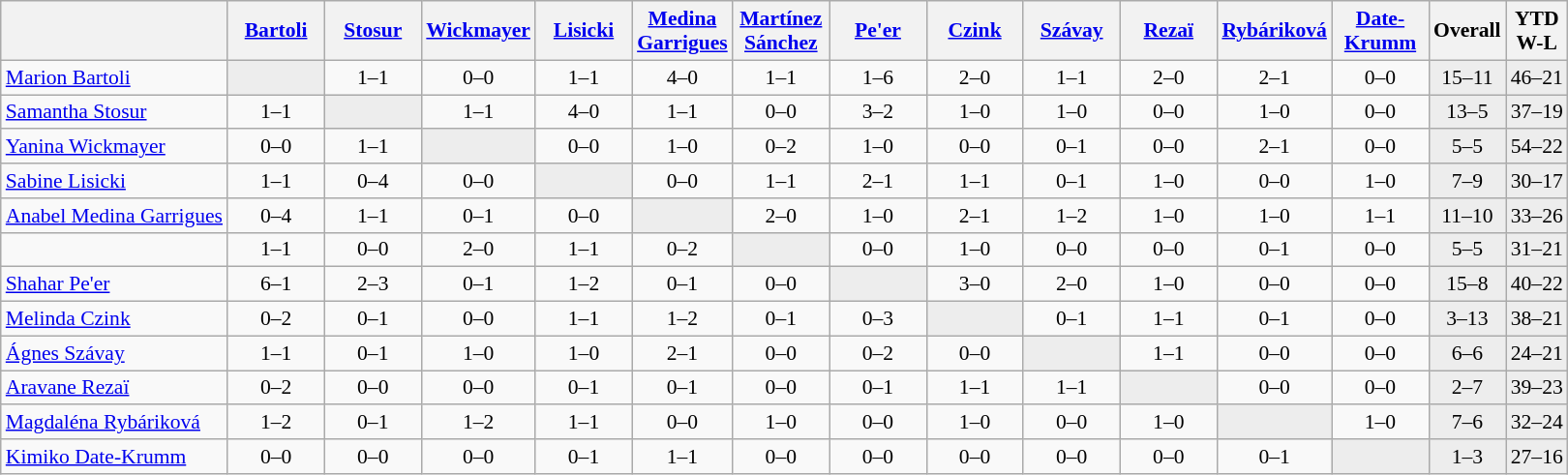<table class="wikitable" style="font-size:90%">
<tr>
<th bgcolor="ededed"></th>
<th width="60"><a href='#'>Bartoli</a></th>
<th width="60"><a href='#'>Stosur</a></th>
<th width="60"><a href='#'>Wickmayer</a></th>
<th width="60"><a href='#'>Lisicki</a></th>
<th width="60"><a href='#'>Medina Garrigues</a></th>
<th width="60"><a href='#'>Martínez Sánchez</a></th>
<th width="60"><a href='#'>Pe'er</a></th>
<th width="60"><a href='#'>Czink</a></th>
<th width="60"><a href='#'>Szávay</a></th>
<th width="60"><a href='#'>Rezaï</a></th>
<th width="60"><a href='#'>Rybáriková</a></th>
<th width="60"><a href='#'>Date-Krumm</a></th>
<th>Overall</th>
<th>YTD <br> W-L</th>
</tr>
<tr>
<td> <a href='#'>Marion Bartoli</a></td>
<td bgcolor="ededed"></td>
<td align=center>1–1</td>
<td align=center>0–0</td>
<td align=center>1–1</td>
<td align=center>4–0</td>
<td align=center>1–1</td>
<td align=center>1–6</td>
<td align=center>2–0</td>
<td align=center>1–1</td>
<td align=center>2–0</td>
<td align=center>2–1</td>
<td align=center>0–0</td>
<td align=center bgcolor="ededed">15–11</td>
<td align=center bgcolor="ededed">46–21</td>
</tr>
<tr>
<td> <a href='#'>Samantha Stosur</a></td>
<td align=center>1–1</td>
<td bgcolor="ededed"></td>
<td align=center>1–1</td>
<td align=center>4–0</td>
<td align=center>1–1</td>
<td align=center>0–0</td>
<td align=center>3–2</td>
<td align=center>1–0</td>
<td align=center>1–0</td>
<td align=center>0–0</td>
<td align=center>1–0</td>
<td align=center>0–0</td>
<td align=center bgcolor="ededed">13–5</td>
<td align=center bgcolor="ededed">37–19</td>
</tr>
<tr>
<td> <a href='#'>Yanina Wickmayer</a></td>
<td align=center>0–0</td>
<td align=center>1–1</td>
<td bgcolor="ededed"></td>
<td align=center>0–0</td>
<td align=center>1–0</td>
<td align=center>0–2</td>
<td align=center>1–0</td>
<td align=center>0–0</td>
<td align=center>0–1</td>
<td align=center>0–0</td>
<td align=center>2–1</td>
<td align=center>0–0</td>
<td align=center bgcolor="ededed">5–5</td>
<td align=center bgcolor="ededed">54–22</td>
</tr>
<tr>
<td> <a href='#'>Sabine Lisicki</a></td>
<td align=center>1–1</td>
<td align=center>0–4</td>
<td align=center>0–0</td>
<td bgcolor="ededed"></td>
<td align=center>0–0</td>
<td align=center>1–1</td>
<td align=center>2–1</td>
<td align=center>1–1</td>
<td align=center>0–1</td>
<td align=center>1–0</td>
<td align=center>0–0</td>
<td align=center>1–0</td>
<td align=center bgcolor="ededed">7–9</td>
<td align=center bgcolor="ededed">30–17</td>
</tr>
<tr>
<td> <a href='#'>Anabel Medina Garrigues</a></td>
<td align=center>0–4</td>
<td align=center>1–1</td>
<td align=center>0–1</td>
<td align=center>0–0</td>
<td bgcolor="ededed"></td>
<td align=center>2–0</td>
<td align=center>1–0</td>
<td align=center>2–1</td>
<td align=center>1–2</td>
<td align=center>1–0</td>
<td align=center>1–0</td>
<td align=center>1–1</td>
<td align=center bgcolor="ededed">11–10</td>
<td align=center bgcolor="ededed">33–26</td>
</tr>
<tr>
<td></td>
<td align=center>1–1</td>
<td align=center>0–0</td>
<td align=center>2–0</td>
<td align=center>1–1</td>
<td align=center>0–2</td>
<td bgcolor="ededed"></td>
<td align=center>0–0</td>
<td align=center>1–0</td>
<td align=center>0–0</td>
<td align=center>0–0</td>
<td align=center>0–1</td>
<td align=center>0–0</td>
<td align=center bgcolor="ededed">5–5</td>
<td align=center bgcolor="ededed">31–21</td>
</tr>
<tr>
<td> <a href='#'>Shahar Pe'er</a></td>
<td align=center>6–1</td>
<td align=center>2–3</td>
<td align=center>0–1</td>
<td align=center>1–2</td>
<td align=center>0–1</td>
<td align=center>0–0</td>
<td bgcolor="ededed"></td>
<td align=center>3–0</td>
<td align=center>2–0</td>
<td align=center>1–0</td>
<td align=center>0–0</td>
<td align=center>0–0</td>
<td align=center bgcolor="ededed">15–8</td>
<td align=center bgcolor="ededed">40–22</td>
</tr>
<tr>
<td> <a href='#'>Melinda Czink</a></td>
<td align=center>0–2</td>
<td align=center>0–1</td>
<td align=center>0–0</td>
<td align=center>1–1</td>
<td align=center>1–2</td>
<td align=center>0–1</td>
<td align=center>0–3</td>
<td bgcolor="ededed"></td>
<td align=center>0–1</td>
<td align=center>1–1</td>
<td align=center>0–1</td>
<td align=center>0–0</td>
<td align=center bgcolor="ededed">3–13</td>
<td align=center bgcolor="ededed">38–21</td>
</tr>
<tr>
<td> <a href='#'>Ágnes Szávay</a></td>
<td align=center>1–1</td>
<td align=center>0–1</td>
<td align=center>1–0</td>
<td align=center>1–0</td>
<td align=center>2–1</td>
<td align=center>0–0</td>
<td align=center>0–2</td>
<td align=center>0–0</td>
<td bgcolor="ededed"></td>
<td align=center>1–1</td>
<td align=center>0–0</td>
<td align=center>0–0</td>
<td align=center bgcolor="ededed">6–6</td>
<td align=center bgcolor="ededed">24–21</td>
</tr>
<tr>
<td> <a href='#'>Aravane Rezaï</a></td>
<td align=center>0–2</td>
<td align=center>0–0</td>
<td align=center>0–0</td>
<td align=center>0–1</td>
<td align=center>0–1</td>
<td align=center>0–0</td>
<td align=center>0–1</td>
<td align=center>1–1</td>
<td align=center>1–1</td>
<td bgcolor="ededed"></td>
<td align=center>0–0</td>
<td align=center>0–0</td>
<td align=center bgcolor="ededed">2–7</td>
<td align=center bgcolor="ededed">39–23</td>
</tr>
<tr>
<td> <a href='#'>Magdaléna Rybáriková</a></td>
<td align=center>1–2</td>
<td align=center>0–1</td>
<td align=center>1–2</td>
<td align=center>1–1</td>
<td align=center>0–0</td>
<td align=center>1–0</td>
<td align=center>0–0</td>
<td align=center>1–0</td>
<td align=center>0–0</td>
<td align=center>1–0</td>
<td bgcolor="ededed"></td>
<td align=center>1–0</td>
<td align=center bgcolor="ededed">7–6</td>
<td align=center bgcolor="ededed">32–24</td>
</tr>
<tr>
<td> <a href='#'>Kimiko Date-Krumm</a></td>
<td align=center>0–0</td>
<td align=center>0–0</td>
<td align=center>0–0</td>
<td align=center>0–1</td>
<td align=center>1–1</td>
<td align=center>0–0</td>
<td align=center>0–0</td>
<td align=center>0–0</td>
<td align=center>0–0</td>
<td align=center>0–0</td>
<td align=center>0–1</td>
<td bgcolor="ededed"></td>
<td align=center bgcolor="ededed">1–3</td>
<td align=center bgcolor="ededed">27–16</td>
</tr>
</table>
